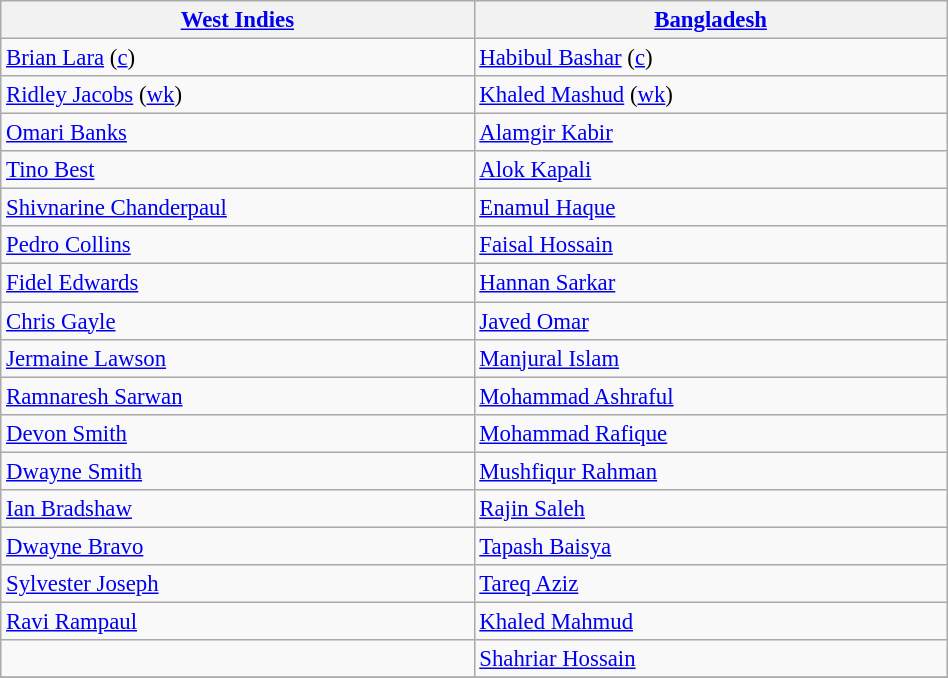<table class="wikitable" style="font-size:95%;" width="50%">
<tr>
<th align=left width=25%><a href='#'>West Indies</a></th>
<th align=left width=25%><a href='#'>Bangladesh</a></th>
</tr>
<tr>
<td><a href='#'>Brian Lara</a> (<a href='#'>c</a>)</td>
<td><a href='#'>Habibul Bashar</a> (<a href='#'>c</a>)</td>
</tr>
<tr>
<td><a href='#'>Ridley Jacobs</a> (<a href='#'>wk</a>)</td>
<td><a href='#'>Khaled Mashud</a> (<a href='#'>wk</a>)</td>
</tr>
<tr>
<td><a href='#'>Omari Banks</a></td>
<td><a href='#'>Alamgir Kabir</a></td>
</tr>
<tr>
<td><a href='#'>Tino Best</a></td>
<td><a href='#'>Alok Kapali</a></td>
</tr>
<tr>
<td><a href='#'>Shivnarine Chanderpaul</a></td>
<td><a href='#'>Enamul Haque</a></td>
</tr>
<tr>
<td><a href='#'>Pedro Collins</a></td>
<td><a href='#'>Faisal Hossain</a></td>
</tr>
<tr>
<td><a href='#'>Fidel Edwards</a></td>
<td><a href='#'>Hannan Sarkar</a></td>
</tr>
<tr>
<td><a href='#'>Chris Gayle</a></td>
<td><a href='#'>Javed Omar</a></td>
</tr>
<tr>
<td><a href='#'>Jermaine Lawson</a></td>
<td><a href='#'>Manjural Islam</a></td>
</tr>
<tr>
<td><a href='#'>Ramnaresh Sarwan</a></td>
<td><a href='#'>Mohammad Ashraful</a></td>
</tr>
<tr>
<td><a href='#'>Devon Smith</a></td>
<td><a href='#'>Mohammad Rafique</a></td>
</tr>
<tr>
<td><a href='#'>Dwayne Smith</a></td>
<td><a href='#'>Mushfiqur Rahman</a></td>
</tr>
<tr>
<td><a href='#'>Ian Bradshaw</a></td>
<td><a href='#'>Rajin Saleh</a></td>
</tr>
<tr>
<td><a href='#'>Dwayne Bravo</a></td>
<td><a href='#'>Tapash Baisya</a></td>
</tr>
<tr>
<td><a href='#'>Sylvester Joseph</a></td>
<td><a href='#'>Tareq Aziz</a></td>
</tr>
<tr>
<td><a href='#'>Ravi Rampaul</a></td>
<td><a href='#'>Khaled Mahmud</a></td>
</tr>
<tr>
<td></td>
<td><a href='#'>Shahriar Hossain</a></td>
</tr>
<tr>
</tr>
</table>
